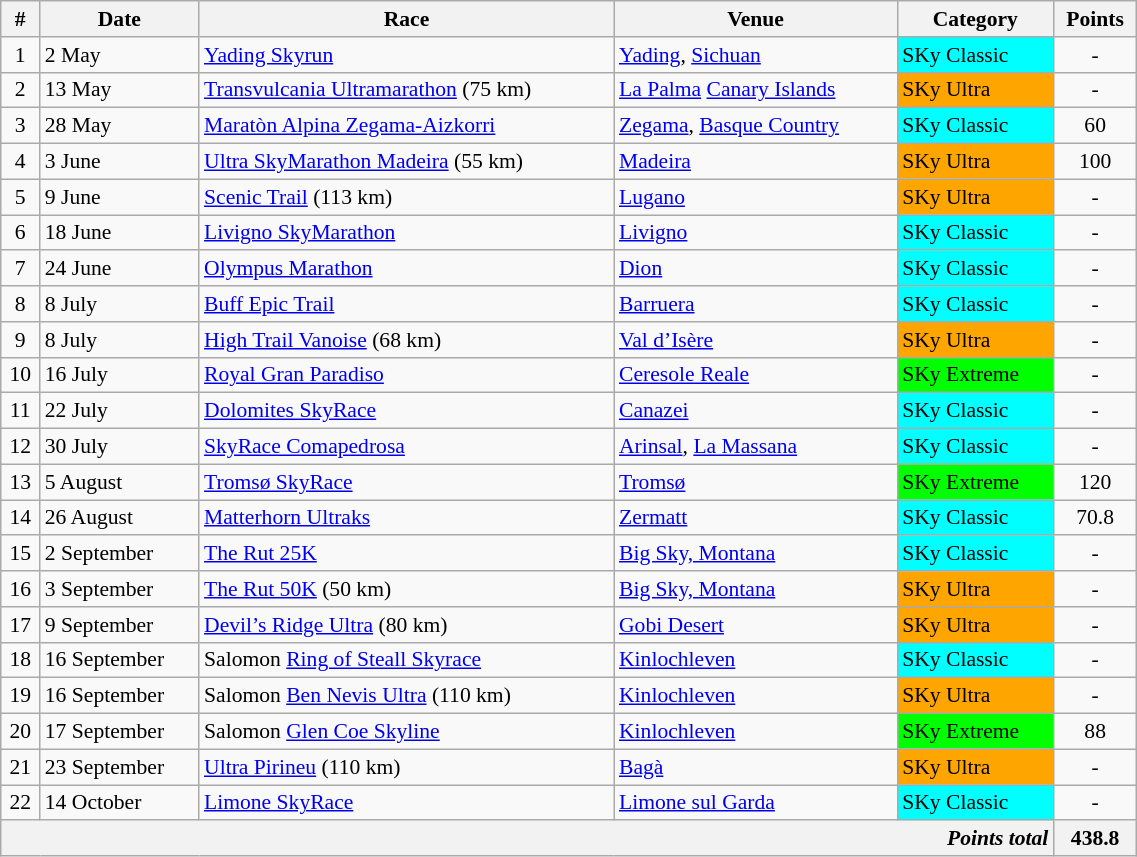<table class="wikitable" width=60% style="font-size:90%; text-align:left;">
<tr>
<th>#</th>
<th>Date</th>
<th>Race</th>
<th>Venue</th>
<th>Category</th>
<th>Points</th>
</tr>
<tr>
<td align=center>1</td>
<td>2 May</td>
<td><a href='#'>Yading Skyrun</a></td>
<td> <a href='#'>Yading</a>, <a href='#'>Sichuan</a></td>
<td bgcolor=aqua>SKy Classic</td>
<td align=center>-</td>
</tr>
<tr>
<td align=center>2</td>
<td>13 May</td>
<td><a href='#'>Transvulcania Ultramarathon</a> (75 km)</td>
<td> <a href='#'>La Palma</a> <a href='#'>Canary Islands</a></td>
<td bgcolor=orange>SKy Ultra</td>
<td align=center>-</td>
</tr>
<tr>
<td align=center>3</td>
<td>28 May</td>
<td><a href='#'>Maratòn Alpina Zegama-Aizkorri</a></td>
<td> <a href='#'>Zegama</a>, <a href='#'>Basque Country</a></td>
<td bgcolor=aqua>SKy Classic</td>
<td align=center>60</td>
</tr>
<tr>
<td align=center>4</td>
<td>3 June</td>
<td><a href='#'>Ultra SkyMarathon Madeira</a> (55 km)</td>
<td> <a href='#'>Madeira</a></td>
<td bgcolor=orange>SKy Ultra</td>
<td align=center>100</td>
</tr>
<tr>
<td align=center>5</td>
<td>9 June</td>
<td><a href='#'>Scenic Trail</a> (113 km)</td>
<td> <a href='#'>Lugano</a></td>
<td bgcolor=orange>SKy Ultra</td>
<td align=center>-</td>
</tr>
<tr>
<td align=center>6</td>
<td>18 June</td>
<td><a href='#'>Livigno SkyMarathon</a></td>
<td> <a href='#'>Livigno</a></td>
<td bgcolor=aqua>SKy Classic</td>
<td align=center>-</td>
</tr>
<tr>
<td align=center>7</td>
<td>24 June</td>
<td><a href='#'>Olympus Marathon</a></td>
<td> <a href='#'>Dion</a></td>
<td bgcolor=aqua>SKy Classic</td>
<td align=center>-</td>
</tr>
<tr>
<td align=center>8</td>
<td>8 July</td>
<td><a href='#'>Buff Epic Trail</a></td>
<td> <a href='#'>Barruera</a></td>
<td bgcolor=aqua>SKy Classic</td>
<td align=center>-</td>
</tr>
<tr>
<td align=center>9</td>
<td>8 July</td>
<td><a href='#'>High Trail Vanoise</a> (68 km)</td>
<td> <a href='#'>Val d’Isère</a></td>
<td bgcolor=orange>SKy Ultra</td>
<td align=center>-</td>
</tr>
<tr>
<td align=center>10</td>
<td>16 July</td>
<td><a href='#'>Royal Gran Paradiso</a></td>
<td> <a href='#'>Ceresole Reale</a></td>
<td bgcolor=lime>SKy Extreme</td>
<td align=center>-</td>
</tr>
<tr>
<td align=center>11</td>
<td>22 July</td>
<td><a href='#'>Dolomites SkyRace</a></td>
<td> <a href='#'>Canazei</a></td>
<td bgcolor=aqua>SKy Classic</td>
<td align=center>-</td>
</tr>
<tr>
<td align=center>12</td>
<td>30 July</td>
<td><a href='#'>SkyRace Comapedrosa</a></td>
<td> <a href='#'>Arinsal</a>, <a href='#'>La Massana</a></td>
<td bgcolor=aqua>SKy Classic</td>
<td align=center>-</td>
</tr>
<tr>
<td align=center>13</td>
<td>5 August</td>
<td><a href='#'>Tromsø SkyRace</a></td>
<td> <a href='#'>Tromsø</a></td>
<td bgcolor=lime>SKy Extreme</td>
<td align=center>120</td>
</tr>
<tr>
<td align=center>14</td>
<td>26 August</td>
<td><a href='#'>Matterhorn Ultraks</a></td>
<td> <a href='#'>Zermatt</a></td>
<td bgcolor=aqua>SKy Classic</td>
<td align=center>70.8</td>
</tr>
<tr>
<td align=center>15</td>
<td>2 September</td>
<td><a href='#'>The Rut 25K</a></td>
<td> <a href='#'>Big Sky, Montana</a></td>
<td bgcolor=aqua>SKy Classic</td>
<td align=center>-</td>
</tr>
<tr>
<td align=center>16</td>
<td>3 September</td>
<td><a href='#'>The Rut 50K</a> (50 km)</td>
<td> <a href='#'>Big Sky, Montana</a></td>
<td bgcolor=orange>SKy Ultra</td>
<td align=center>-</td>
</tr>
<tr>
<td align=center>17</td>
<td>9 September</td>
<td><a href='#'>Devil’s Ridge Ultra</a> (80 km)</td>
<td> <a href='#'>Gobi Desert</a></td>
<td bgcolor=orange>SKy Ultra</td>
<td align=center>-</td>
</tr>
<tr>
<td align=center>18</td>
<td>16 September</td>
<td>Salomon <a href='#'>Ring of Steall Skyrace</a></td>
<td> <a href='#'>Kinlochleven</a></td>
<td bgcolor=aqua>SKy Classic</td>
<td align=center>-</td>
</tr>
<tr>
<td align=center>19</td>
<td>16 September</td>
<td>Salomon <a href='#'>Ben Nevis Ultra</a> (110 km)</td>
<td> <a href='#'>Kinlochleven</a></td>
<td bgcolor=orange>SKy Ultra</td>
<td align=center>-</td>
</tr>
<tr>
<td align=center>20</td>
<td>17 September</td>
<td>Salomon <a href='#'>Glen Coe Skyline</a></td>
<td> <a href='#'>Kinlochleven</a></td>
<td bgcolor=lime>SKy Extreme</td>
<td align=center>88</td>
</tr>
<tr>
<td align=center>21</td>
<td>23 September</td>
<td><a href='#'>Ultra Pirineu</a> (110 km)</td>
<td> <a href='#'>Bagà</a></td>
<td bgcolor=orange>SKy Ultra</td>
<td align=center>-</td>
</tr>
<tr>
<td align=center>22</td>
<td>14 October</td>
<td><a href='#'>Limone SkyRace</a></td>
<td> <a href='#'>Limone sul Garda</a></td>
<td bgcolor=aqua>SKy Classic</td>
<td align=center>-</td>
</tr>
<tr>
<th style=text-align:right colspan=5><em>Points total</em></th>
<th align=center>438.8</th>
</tr>
</table>
